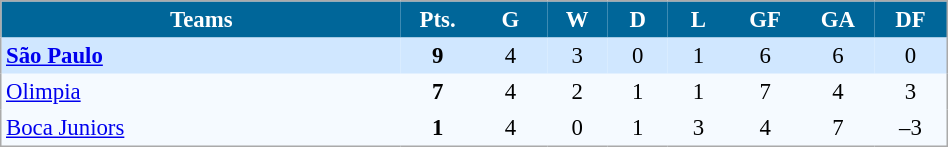<table cellpadding="3" cellspacing="0" style="background: #f5faff; border: 1px #aaa solid; border-collapse: collapse; font-size: 95%;" width="50%">
<tr bgcolor="#006699" style="color:white;" align="center">
<th width="33%">Teams</th>
<th width="6%">Pts.</th>
<th width="6%">G</th>
<th width="5%">W</th>
<th width="5%">D</th>
<th width="5%">L</th>
<th width="6%">GF</th>
<th width="6%">GA</th>
<th width="6%">DF</th>
</tr>
<tr align="center" style="background:#D0E7FF">
<td style="text-align:left;"> <strong><a href='#'>São Paulo</a></strong></td>
<td><strong>9</strong></td>
<td>4</td>
<td>3</td>
<td>0</td>
<td>1</td>
<td>6</td>
<td>6</td>
<td>0</td>
</tr>
<tr align="center">
<td style="text-align:left;"> <a href='#'>Olimpia</a></td>
<td><strong>7</strong></td>
<td>4</td>
<td>2</td>
<td>1</td>
<td>1</td>
<td>7</td>
<td>4</td>
<td>3</td>
</tr>
<tr align="center">
<td style="text-align:left;"> <a href='#'>Boca Juniors</a></td>
<td><strong>1</strong></td>
<td>4</td>
<td>0</td>
<td>1</td>
<td>3</td>
<td>4</td>
<td>7</td>
<td>–3</td>
</tr>
</table>
